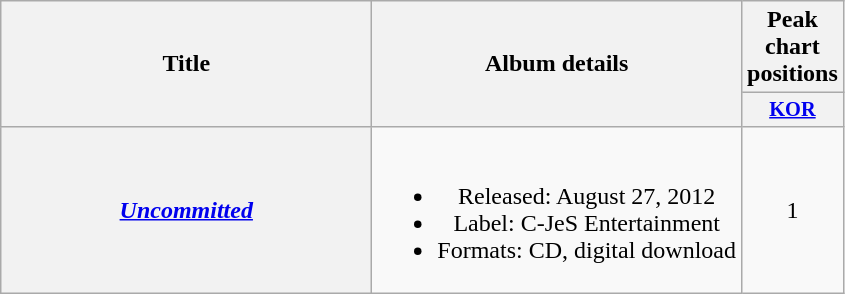<table class="wikitable plainrowheaders" style="text-align:center;">
<tr>
<th rowspan="2" scope="col" style="width:15em;">Title</th>
<th rowspan="2" scope="col">Album details</th>
<th scope="col">Peak chart positions</th>
</tr>
<tr>
<th scope="col" style="width:3em;font-size:85%;"><a href='#'>KOR</a><br></th>
</tr>
<tr>
<th scope="row"><em><a href='#'>Uncommitted</a></em></th>
<td><br><ul><li>Released: August 27, 2012</li><li>Label: C-JeS Entertainment</li><li>Formats: CD, digital download</li></ul></td>
<td>1</td>
</tr>
</table>
